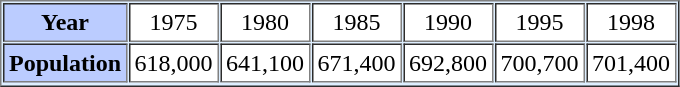<table border=1 cellspacing="1" cellpadding="3" bgcolor=#DDEEFF width="400"  align="left">
<tr bgcolor=white align="center">
<td bgcolor=#BBCCFF align="center"><strong>Year</strong></td>
<td>1975</td>
<td>1980</td>
<td>1985</td>
<td>1990</td>
<td>1995</td>
<td>1998</td>
</tr>
<tr bgcolor=white align="center">
<td bgcolor=#BBCCFF align="center"><strong>Population</strong></td>
<td>618,000</td>
<td>641,100</td>
<td>671,400</td>
<td>692,800</td>
<td>700,700</td>
<td>701,400</td>
</tr>
<tr>
</tr>
</table>
